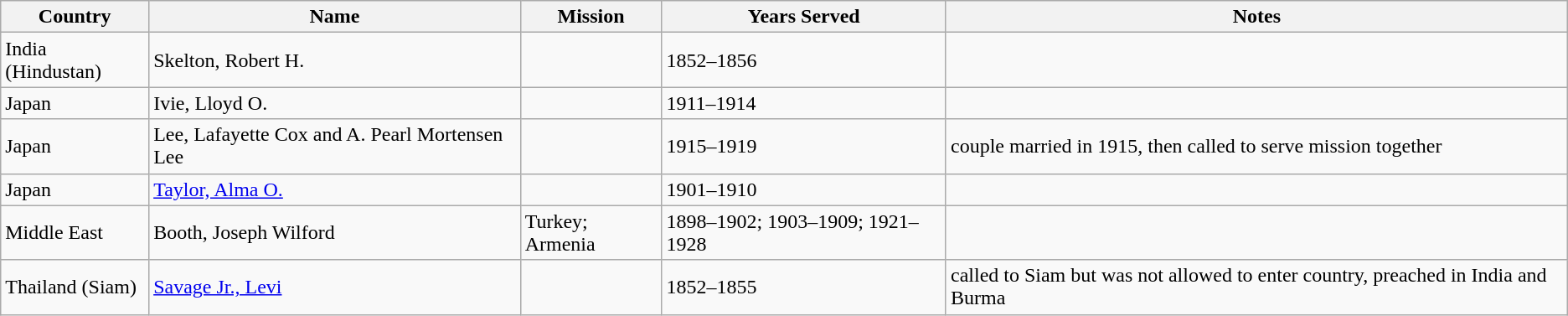<table class="wikitable">
<tr>
<th>Country</th>
<th>Name</th>
<th>Mission</th>
<th>Years Served</th>
<th>Notes</th>
</tr>
<tr>
<td>India (Hindustan)</td>
<td>Skelton, Robert H.</td>
<td></td>
<td>1852–1856</td>
<td></td>
</tr>
<tr>
<td>Japan</td>
<td>Ivie, Lloyd O.</td>
<td></td>
<td>1911–1914</td>
<td></td>
</tr>
<tr>
<td>Japan</td>
<td>Lee, Lafayette Cox and A. Pearl Mortensen Lee</td>
<td></td>
<td>1915–1919</td>
<td>couple married in 1915, then called to serve mission together</td>
</tr>
<tr>
<td>Japan</td>
<td><a href='#'>Taylor, Alma O.</a></td>
<td></td>
<td>1901–1910</td>
<td></td>
</tr>
<tr>
<td>Middle East</td>
<td>Booth, Joseph Wilford</td>
<td>Turkey; Armenia</td>
<td>1898–1902; 1903–1909; 1921–1928</td>
<td></td>
</tr>
<tr>
<td>Thailand (Siam)</td>
<td><a href='#'>Savage Jr., Levi</a></td>
<td></td>
<td>1852–1855</td>
<td>called to Siam but was not allowed to enter country, preached in India and Burma</td>
</tr>
</table>
